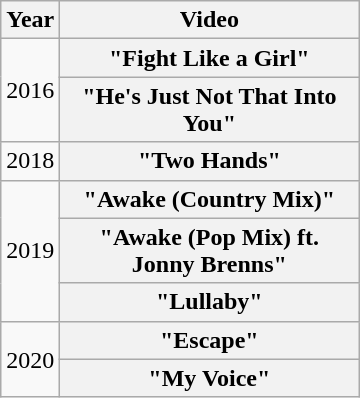<table class="wikitable plainrowheaders">
<tr>
<th>Year</th>
<th style="width:12em;">Video</th>
</tr>
<tr>
<td rowspan="2">2016</td>
<th scope="row">"Fight Like a Girl"</th>
</tr>
<tr>
<th scope="row">"He's Just Not That Into You"</th>
</tr>
<tr>
<td>2018</td>
<th scope="row">"Two Hands"</th>
</tr>
<tr>
<td rowspan="3">2019</td>
<th scope="row">"Awake (Country Mix)"</th>
</tr>
<tr>
<th scope="row">"Awake (Pop Mix) ft. Jonny Brenns"</th>
</tr>
<tr>
<th scope="row">"Lullaby"</th>
</tr>
<tr>
<td rowspan="2">2020</td>
<th scope="row">"Escape"</th>
</tr>
<tr>
<th scope="row">"My Voice"</th>
</tr>
</table>
